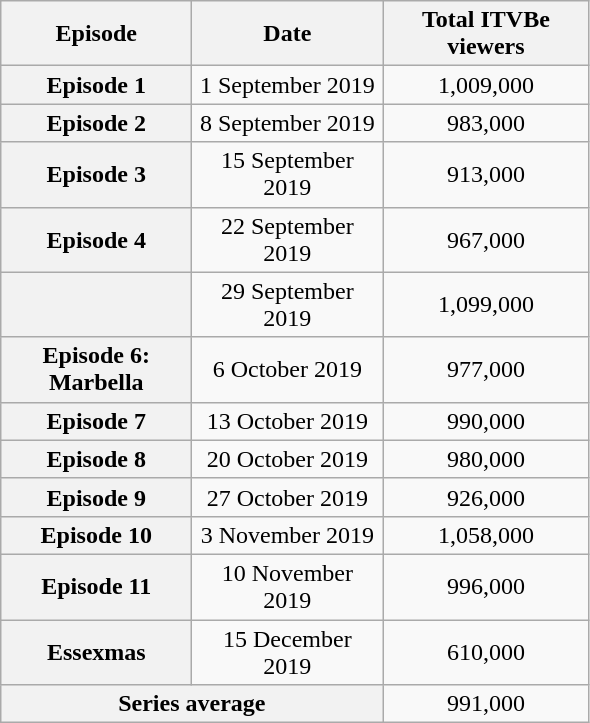<table class="wikitable sortable" style="text-align:center">
<tr>
<th scope="col" style="width:120px;">Episode</th>
<th scope="col" style="width:120px;">Date</th>
<th scope="col" style="width:130px;">Total ITVBe viewers</th>
</tr>
<tr>
<th scope="row">Episode 1</th>
<td>1 September 2019</td>
<td>1,009,000</td>
</tr>
<tr>
<th scope="row">Episode 2</th>
<td>8 September 2019</td>
<td>983,000</td>
</tr>
<tr>
<th scope="row">Episode 3</th>
<td>15 September 2019</td>
<td>913,000</td>
</tr>
<tr>
<th scope="row">Episode 4</th>
<td>22 September 2019</td>
<td>967,000</td>
</tr>
<tr>
<th scope="row"></th>
<td>29 September 2019</td>
<td>1,099,000</td>
</tr>
<tr>
<th scope="row">Episode 6: Marbella</th>
<td>6 October 2019</td>
<td>977,000</td>
</tr>
<tr>
<th scope="row">Episode 7</th>
<td>13 October 2019</td>
<td>990,000</td>
</tr>
<tr>
<th scope="row">Episode 8</th>
<td>20 October 2019</td>
<td>980,000</td>
</tr>
<tr>
<th scope="row">Episode 9</th>
<td>27 October 2019</td>
<td>926,000</td>
</tr>
<tr>
<th scope="row">Episode 10</th>
<td>3 November 2019</td>
<td>1,058,000</td>
</tr>
<tr>
<th scope="row">Episode 11</th>
<td>10 November 2019</td>
<td>996,000</td>
</tr>
<tr>
<th scope="row">Essexmas</th>
<td>15 December 2019</td>
<td>610,000</td>
</tr>
<tr>
<th scope="row" colspan="2">Series average</th>
<td>991,000</td>
</tr>
</table>
